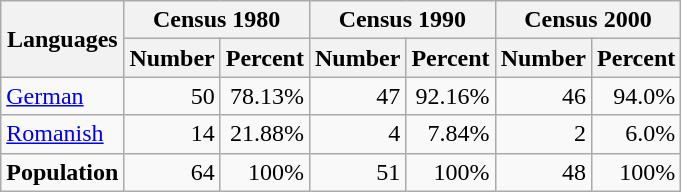<table class="wikitable">
<tr ---->
<th rowspan="2">Languages</th>
<th colspan="2">Census 1980</th>
<th colspan="2">Census 1990</th>
<th colspan="2">Census 2000</th>
</tr>
<tr ---->
<th>Number</th>
<th>Percent</th>
<th>Number</th>
<th>Percent</th>
<th>Number</th>
<th>Percent</th>
</tr>
<tr ---->
<td><a href='#'>German</a></td>
<td align=right>50</td>
<td align=right>78.13%</td>
<td align=right>47</td>
<td align=right>92.16%</td>
<td align=right>46</td>
<td align=right>94.0%</td>
</tr>
<tr ---->
<td><a href='#'>Romanish</a></td>
<td align=right>14</td>
<td align=right>21.88%</td>
<td align=right>4</td>
<td align=right>7.84%</td>
<td align=right>2</td>
<td align=right>6.0%</td>
</tr>
<tr ---->
<td><strong>Population</strong></td>
<td align=right>64</td>
<td align=right>100%</td>
<td align=right>51</td>
<td align=right>100%</td>
<td align=right>48</td>
<td align=right>100%</td>
</tr>
</table>
